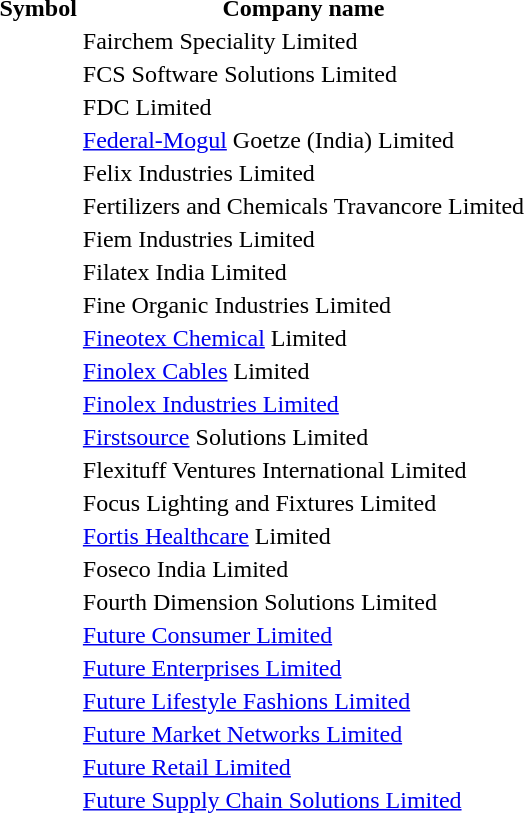<table style="background:transparent;">
<tr>
<th>Symbol</th>
<th>Company name</th>
</tr>
<tr>
<td></td>
<td>Fairchem Speciality Limited</td>
</tr>
<tr>
<td></td>
<td>FCS Software Solutions Limited</td>
</tr>
<tr>
<td></td>
<td>FDC Limited</td>
</tr>
<tr>
<td></td>
<td><a href='#'>Federal-Mogul</a> Goetze (India) Limited</td>
</tr>
<tr>
<td></td>
<td>Felix Industries Limited</td>
</tr>
<tr>
<td></td>
<td>Fertilizers and Chemicals Travancore Limited</td>
</tr>
<tr>
<td></td>
<td>Fiem Industries Limited</td>
</tr>
<tr>
<td></td>
<td>Filatex India Limited</td>
</tr>
<tr>
<td></td>
<td>Fine Organic Industries Limited</td>
</tr>
<tr>
<td></td>
<td><a href='#'>Fineotex Chemical</a> Limited</td>
</tr>
<tr>
<td></td>
<td><a href='#'>Finolex Cables</a> Limited</td>
</tr>
<tr>
<td></td>
<td><a href='#'>Finolex Industries Limited</a></td>
</tr>
<tr>
<td></td>
<td><a href='#'>Firstsource</a> Solutions Limited</td>
</tr>
<tr>
<td></td>
<td>Flexituff Ventures International Limited</td>
</tr>
<tr>
<td></td>
<td>Focus Lighting and Fixtures Limited</td>
</tr>
<tr>
<td></td>
<td><a href='#'>Fortis Healthcare</a> Limited</td>
</tr>
<tr>
<td></td>
<td>Foseco India Limited</td>
</tr>
<tr>
<td></td>
<td>Fourth Dimension Solutions Limited</td>
</tr>
<tr>
<td></td>
<td><a href='#'>Future Consumer Limited</a></td>
</tr>
<tr>
<td></td>
<td><a href='#'>Future Enterprises Limited</a></td>
</tr>
<tr>
<td></td>
<td><a href='#'>Future Lifestyle Fashions Limited</a></td>
</tr>
<tr>
<td></td>
<td><a href='#'>Future Market Networks Limited</a></td>
</tr>
<tr>
<td></td>
<td><a href='#'>Future Retail Limited</a></td>
</tr>
<tr>
<td></td>
<td><a href='#'>Future Supply Chain Solutions Limited</a></td>
</tr>
<tr>
</tr>
</table>
